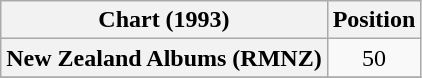<table class="wikitable plainrowheaders" style="text-align:center">
<tr>
<th scope="col">Chart (1993)</th>
<th scope="col">Position</th>
</tr>
<tr>
<th scope="row">New Zealand Albums (RMNZ)</th>
<td>50</td>
</tr>
<tr>
</tr>
</table>
